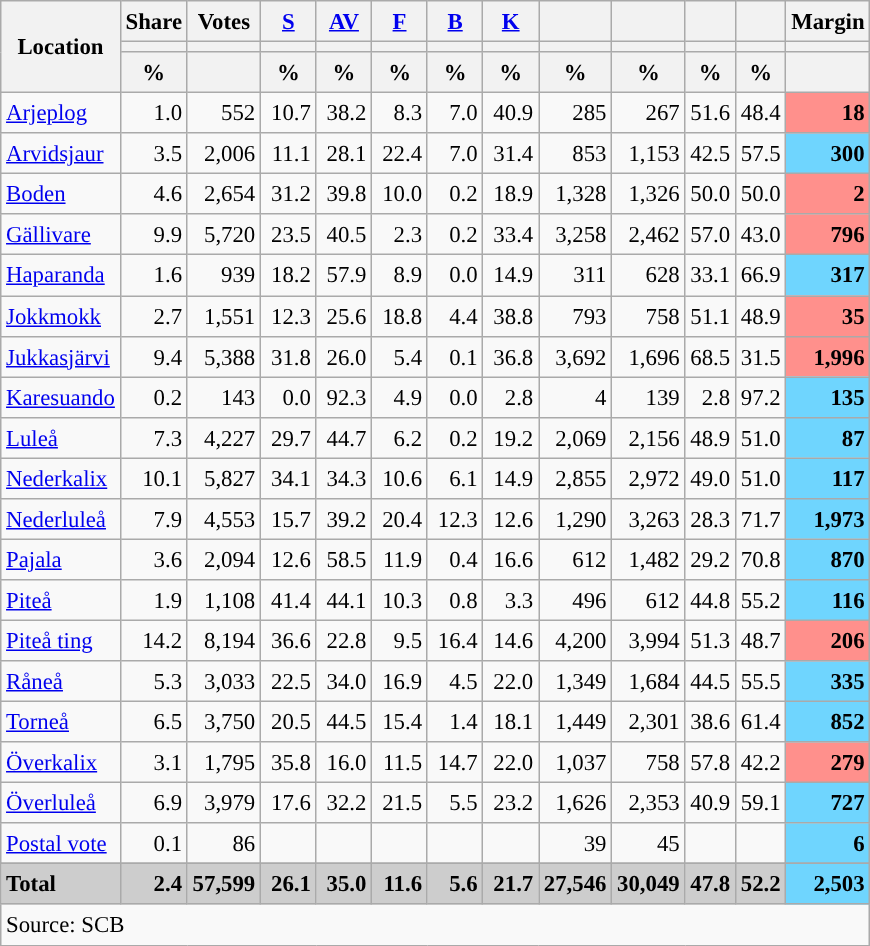<table class="wikitable sortable" style="text-align:right; font-size:95%; line-height:20px;">
<tr>
<th rowspan="3">Location</th>
<th>Share</th>
<th>Votes</th>
<th width="30px" class="unsortable"><a href='#'>S</a></th>
<th width="30px" class="unsortable"><a href='#'>AV</a></th>
<th width="30px" class="unsortable"><a href='#'>F</a></th>
<th width="30px" class="unsortable"><a href='#'>B</a></th>
<th width="30px" class="unsortable"><a href='#'>K</a></th>
<th></th>
<th></th>
<th></th>
<th></th>
<th>Margin</th>
</tr>
<tr>
<th></th>
<th></th>
<th style="background:"></th>
<th style="background:"></th>
<th style="background:"></th>
<th style="background:"></th>
<th style="background:"></th>
<th style="background:"></th>
<th style="background:"></th>
<th style="background:"></th>
<th style="background:"></th>
<th></th>
</tr>
<tr>
<th data-sort-type="number">%</th>
<th></th>
<th data-sort-type="number">%</th>
<th data-sort-type="number">%</th>
<th data-sort-type="number">%</th>
<th data-sort-type="number">%</th>
<th data-sort-type="number">%</th>
<th data-sort-type="number">%</th>
<th data-sort-type="number">%</th>
<th data-sort-type="number">%</th>
<th data-sort-type="number">%</th>
<th></th>
</tr>
<tr>
<td align=left><a href='#'>Arjeplog</a></td>
<td>1.0</td>
<td>552</td>
<td>10.7</td>
<td>38.2</td>
<td>8.3</td>
<td>7.0</td>
<td>40.9</td>
<td>285</td>
<td>267</td>
<td>51.6</td>
<td>48.4</td>
<td bgcolor=#ff908c><strong>18</strong></td>
</tr>
<tr>
<td align=left><a href='#'>Arvidsjaur</a></td>
<td>3.5</td>
<td>2,006</td>
<td>11.1</td>
<td>28.1</td>
<td>22.4</td>
<td>7.0</td>
<td>31.4</td>
<td>853</td>
<td>1,153</td>
<td>42.5</td>
<td>57.5</td>
<td bgcolor=#6fd5fe><strong>300</strong></td>
</tr>
<tr>
<td align=left><a href='#'>Boden</a></td>
<td>4.6</td>
<td>2,654</td>
<td>31.2</td>
<td>39.8</td>
<td>10.0</td>
<td>0.2</td>
<td>18.9</td>
<td>1,328</td>
<td>1,326</td>
<td>50.0</td>
<td>50.0</td>
<td bgcolor=#ff908c><strong>2</strong></td>
</tr>
<tr>
<td align=left><a href='#'>Gällivare</a></td>
<td>9.9</td>
<td>5,720</td>
<td>23.5</td>
<td>40.5</td>
<td>2.3</td>
<td>0.2</td>
<td>33.4</td>
<td>3,258</td>
<td>2,462</td>
<td>57.0</td>
<td>43.0</td>
<td bgcolor=#ff908c><strong>796</strong></td>
</tr>
<tr>
<td align=left><a href='#'>Haparanda</a></td>
<td>1.6</td>
<td>939</td>
<td>18.2</td>
<td>57.9</td>
<td>8.9</td>
<td>0.0</td>
<td>14.9</td>
<td>311</td>
<td>628</td>
<td>33.1</td>
<td>66.9</td>
<td bgcolor=#6fd5fe><strong>317</strong></td>
</tr>
<tr>
<td align=left><a href='#'>Jokkmokk</a></td>
<td>2.7</td>
<td>1,551</td>
<td>12.3</td>
<td>25.6</td>
<td>18.8</td>
<td>4.4</td>
<td>38.8</td>
<td>793</td>
<td>758</td>
<td>51.1</td>
<td>48.9</td>
<td bgcolor=#ff908c><strong>35</strong></td>
</tr>
<tr>
<td align=left><a href='#'>Jukkasjärvi</a></td>
<td>9.4</td>
<td>5,388</td>
<td>31.8</td>
<td>26.0</td>
<td>5.4</td>
<td>0.1</td>
<td>36.8</td>
<td>3,692</td>
<td>1,696</td>
<td>68.5</td>
<td>31.5</td>
<td bgcolor=#ff908c><strong>1,996</strong></td>
</tr>
<tr>
<td align=left><a href='#'>Karesuando</a></td>
<td>0.2</td>
<td>143</td>
<td>0.0</td>
<td>92.3</td>
<td>4.9</td>
<td>0.0</td>
<td>2.8</td>
<td>4</td>
<td>139</td>
<td>2.8</td>
<td>97.2</td>
<td bgcolor=#6fd5fe><strong>135</strong></td>
</tr>
<tr>
<td align=left><a href='#'>Luleå</a></td>
<td>7.3</td>
<td>4,227</td>
<td>29.7</td>
<td>44.7</td>
<td>6.2</td>
<td>0.2</td>
<td>19.2</td>
<td>2,069</td>
<td>2,156</td>
<td>48.9</td>
<td>51.0</td>
<td bgcolor=#6fd5fe><strong>87</strong></td>
</tr>
<tr>
<td align=left><a href='#'>Nederkalix</a></td>
<td>10.1</td>
<td>5,827</td>
<td>34.1</td>
<td>34.3</td>
<td>10.6</td>
<td>6.1</td>
<td>14.9</td>
<td>2,855</td>
<td>2,972</td>
<td>49.0</td>
<td>51.0</td>
<td bgcolor=#6fd5fe><strong>117</strong></td>
</tr>
<tr>
<td align=left><a href='#'>Nederluleå</a></td>
<td>7.9</td>
<td>4,553</td>
<td>15.7</td>
<td>39.2</td>
<td>20.4</td>
<td>12.3</td>
<td>12.6</td>
<td>1,290</td>
<td>3,263</td>
<td>28.3</td>
<td>71.7</td>
<td bgcolor=#6fd5fe><strong>1,973</strong></td>
</tr>
<tr>
<td align=left><a href='#'>Pajala</a></td>
<td>3.6</td>
<td>2,094</td>
<td>12.6</td>
<td>58.5</td>
<td>11.9</td>
<td>0.4</td>
<td>16.6</td>
<td>612</td>
<td>1,482</td>
<td>29.2</td>
<td>70.8</td>
<td bgcolor=#6fd5fe><strong>870</strong></td>
</tr>
<tr>
<td align=left><a href='#'>Piteå</a></td>
<td>1.9</td>
<td>1,108</td>
<td>41.4</td>
<td>44.1</td>
<td>10.3</td>
<td>0.8</td>
<td>3.3</td>
<td>496</td>
<td>612</td>
<td>44.8</td>
<td>55.2</td>
<td bgcolor=#6fd5fe><strong>116</strong></td>
</tr>
<tr>
<td align=left><a href='#'>Piteå ting</a></td>
<td>14.2</td>
<td>8,194</td>
<td>36.6</td>
<td>22.8</td>
<td>9.5</td>
<td>16.4</td>
<td>14.6</td>
<td>4,200</td>
<td>3,994</td>
<td>51.3</td>
<td>48.7</td>
<td bgcolor=#ff908c><strong>206</strong></td>
</tr>
<tr>
<td align=left><a href='#'>Råneå</a></td>
<td>5.3</td>
<td>3,033</td>
<td>22.5</td>
<td>34.0</td>
<td>16.9</td>
<td>4.5</td>
<td>22.0</td>
<td>1,349</td>
<td>1,684</td>
<td>44.5</td>
<td>55.5</td>
<td bgcolor=#6fd5fe><strong>335</strong></td>
</tr>
<tr>
<td align=left><a href='#'>Torneå</a></td>
<td>6.5</td>
<td>3,750</td>
<td>20.5</td>
<td>44.5</td>
<td>15.4</td>
<td>1.4</td>
<td>18.1</td>
<td>1,449</td>
<td>2,301</td>
<td>38.6</td>
<td>61.4</td>
<td bgcolor=#6fd5fe><strong>852</strong></td>
</tr>
<tr>
<td align=left><a href='#'>Överkalix</a></td>
<td>3.1</td>
<td>1,795</td>
<td>35.8</td>
<td>16.0</td>
<td>11.5</td>
<td>14.7</td>
<td>22.0</td>
<td>1,037</td>
<td>758</td>
<td>57.8</td>
<td>42.2</td>
<td bgcolor=#ff908c><strong>279</strong></td>
</tr>
<tr>
<td align=left><a href='#'>Överluleå</a></td>
<td>6.9</td>
<td>3,979</td>
<td>17.6</td>
<td>32.2</td>
<td>21.5</td>
<td>5.5</td>
<td>23.2</td>
<td>1,626</td>
<td>2,353</td>
<td>40.9</td>
<td>59.1</td>
<td bgcolor=#6fd5fe><strong>727</strong></td>
</tr>
<tr>
<td align=left><a href='#'>Postal vote</a></td>
<td>0.1</td>
<td>86</td>
<td></td>
<td></td>
<td></td>
<td></td>
<td></td>
<td>39</td>
<td>45</td>
<td></td>
<td></td>
<td bgcolor=#6fd5fe><strong>6</strong></td>
</tr>
<tr>
</tr>
<tr style="background:#CDCDCD;">
<td align=left><strong>Total</strong></td>
<td><strong>2.4</strong></td>
<td><strong>57,599</strong></td>
<td><strong>26.1</strong></td>
<td><strong>35.0</strong></td>
<td><strong>11.6</strong></td>
<td><strong>5.6</strong></td>
<td><strong>21.7</strong></td>
<td><strong>27,546</strong></td>
<td><strong>30,049</strong></td>
<td><strong>47.8</strong></td>
<td><strong>52.2</strong></td>
<td bgcolor=#6fd5fe><strong>2,503</strong></td>
</tr>
<tr>
<td align=left colspan=13>Source: SCB </td>
</tr>
</table>
